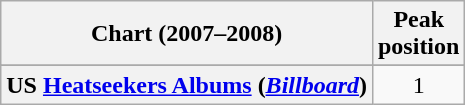<table class="wikitable sortable plainrowheaders" style="text-align:center">
<tr>
<th scope="col">Chart (2007–2008)</th>
<th scope="col">Peak<br>position</th>
</tr>
<tr>
</tr>
<tr>
</tr>
<tr>
</tr>
<tr>
</tr>
<tr>
</tr>
<tr>
<th scope="row">US <a href='#'>Heatseekers Albums</a> (<em><a href='#'>Billboard</a></em>)</th>
<td>1</td>
</tr>
</table>
